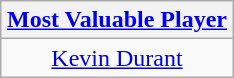<table class=wikitable style="text-align:center; margin:auto">
<tr>
<th><a href='#'>Most Valuable Player</a></th>
</tr>
<tr>
<td> <a href='#'>Kevin Durant</a></td>
</tr>
</table>
